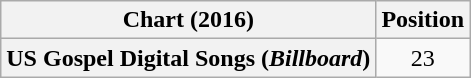<table class="wikitable plainrowheaders">
<tr>
<th>Chart (2016)</th>
<th>Position</th>
</tr>
<tr>
<th scope="row">US Gospel Digital Songs (<em>Billboard</em>)</th>
<td style="text-align:center;">23</td>
</tr>
</table>
